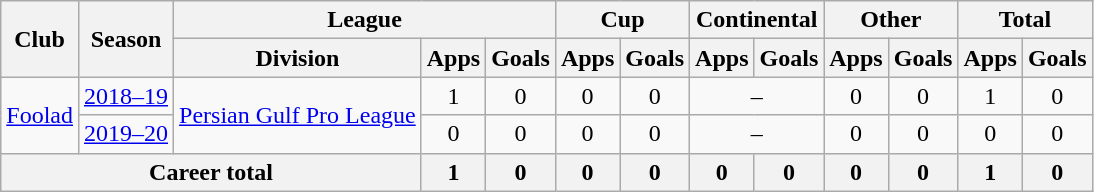<table class="wikitable" style="text-align: center">
<tr>
<th rowspan="2">Club</th>
<th rowspan="2">Season</th>
<th colspan="3">League</th>
<th colspan="2">Cup</th>
<th colspan="2">Continental</th>
<th colspan="2">Other</th>
<th colspan="2">Total</th>
</tr>
<tr>
<th>Division</th>
<th>Apps</th>
<th>Goals</th>
<th>Apps</th>
<th>Goals</th>
<th>Apps</th>
<th>Goals</th>
<th>Apps</th>
<th>Goals</th>
<th>Apps</th>
<th>Goals</th>
</tr>
<tr>
<td rowspan="2"><a href='#'>Foolad</a></td>
<td><a href='#'>2018–19</a></td>
<td rowspan="2"><a href='#'>Persian Gulf Pro League</a></td>
<td>1</td>
<td>0</td>
<td>0</td>
<td>0</td>
<td colspan="2">–</td>
<td>0</td>
<td>0</td>
<td>1</td>
<td>0</td>
</tr>
<tr>
<td><a href='#'>2019–20</a></td>
<td>0</td>
<td>0</td>
<td>0</td>
<td>0</td>
<td colspan="2">–</td>
<td>0</td>
<td>0</td>
<td>0</td>
<td>0</td>
</tr>
<tr>
<th colspan=3>Career total</th>
<th>1</th>
<th>0</th>
<th>0</th>
<th>0</th>
<th>0</th>
<th>0</th>
<th>0</th>
<th>0</th>
<th>1</th>
<th>0</th>
</tr>
</table>
